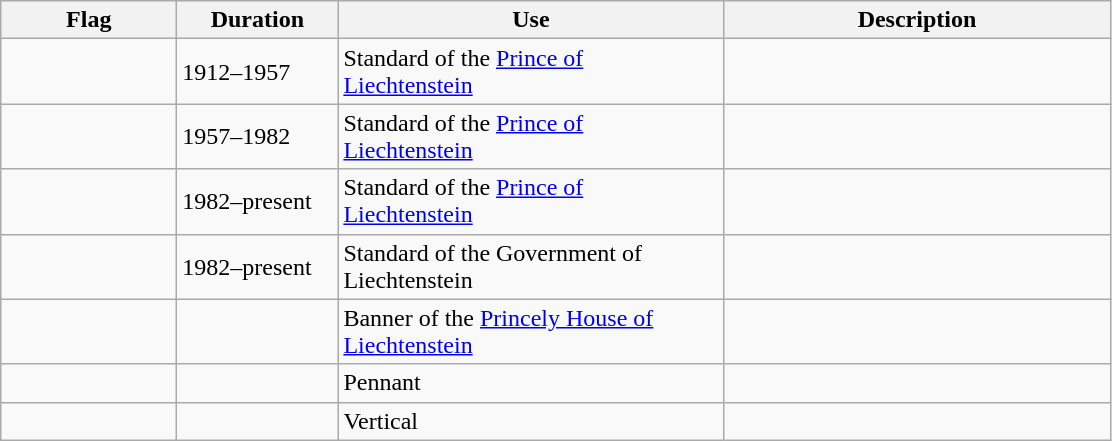<table class="wikitable">
<tr>
<th width="110">Flag</th>
<th width="100">Duration</th>
<th width="250">Use</th>
<th width="250">Description</th>
</tr>
<tr>
<td></td>
<td>1912–1957</td>
<td>Standard of the <a href='#'>Prince of Liechtenstein</a></td>
<td></td>
</tr>
<tr>
<td></td>
<td>1957–1982</td>
<td>Standard of the <a href='#'>Prince of Liechtenstein</a></td>
<td></td>
</tr>
<tr>
<td></td>
<td>1982–present</td>
<td>Standard of the <a href='#'>Prince of Liechtenstein</a></td>
<td></td>
</tr>
<tr>
<td></td>
<td>1982–present</td>
<td>Standard of the Government of Liechtenstein</td>
<td></td>
</tr>
<tr>
<td></td>
<td></td>
<td>Banner of the <a href='#'>Princely House of Liechtenstein</a></td>
<td></td>
</tr>
<tr>
<td></td>
<td></td>
<td>Pennant</td>
<td></td>
</tr>
<tr>
<td></td>
<td></td>
<td>Vertical</td>
<td></td>
</tr>
</table>
